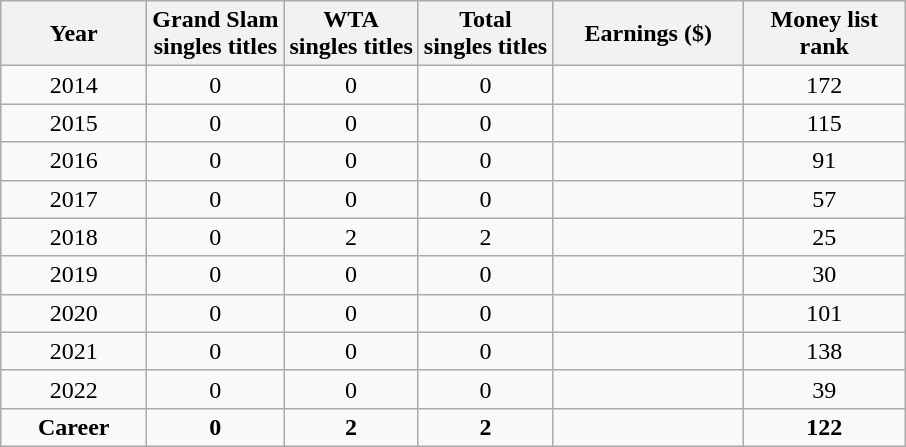<table class="wikitable" style=text-align:center;">
<tr>
<th width="90">Year</th>
<th>Grand Slam<br>singles titles</th>
<th>WTA <br>singles titles</th>
<th>Total<br>singles titles</th>
<th width="120">Earnings ($)</th>
<th width="100">Money list rank</th>
</tr>
<tr>
<td>2014</td>
<td>0</td>
<td>0</td>
<td>0</td>
<td align="right"></td>
<td>172</td>
</tr>
<tr>
<td>2015</td>
<td>0</td>
<td>0</td>
<td>0</td>
<td align="right"></td>
<td>115</td>
</tr>
<tr>
<td>2016</td>
<td>0</td>
<td>0</td>
<td>0</td>
<td align="right"></td>
<td>91</td>
</tr>
<tr>
<td>2017</td>
<td>0</td>
<td>0</td>
<td>0</td>
<td align="right"></td>
<td>57</td>
</tr>
<tr>
<td>2018</td>
<td>0</td>
<td>2</td>
<td>2</td>
<td align="right"></td>
<td>25</td>
</tr>
<tr>
<td>2019</td>
<td>0</td>
<td>0</td>
<td>0</td>
<td style="text-align:right"></td>
<td>30</td>
</tr>
<tr>
<td>2020</td>
<td>0</td>
<td>0</td>
<td>0</td>
<td align="right"></td>
<td>101</td>
</tr>
<tr>
<td>2021</td>
<td>0</td>
<td>0</td>
<td>0</td>
<td style="text-align:right"></td>
<td>138</td>
</tr>
<tr>
<td>2022</td>
<td>0</td>
<td>0</td>
<td>0</td>
<td align=right></td>
<td>39</td>
</tr>
<tr style="font-weight:bold;">
<td>Career</td>
<td>0</td>
<td>2</td>
<td>2</td>
<td align="right"></td>
<td>122</td>
</tr>
</table>
